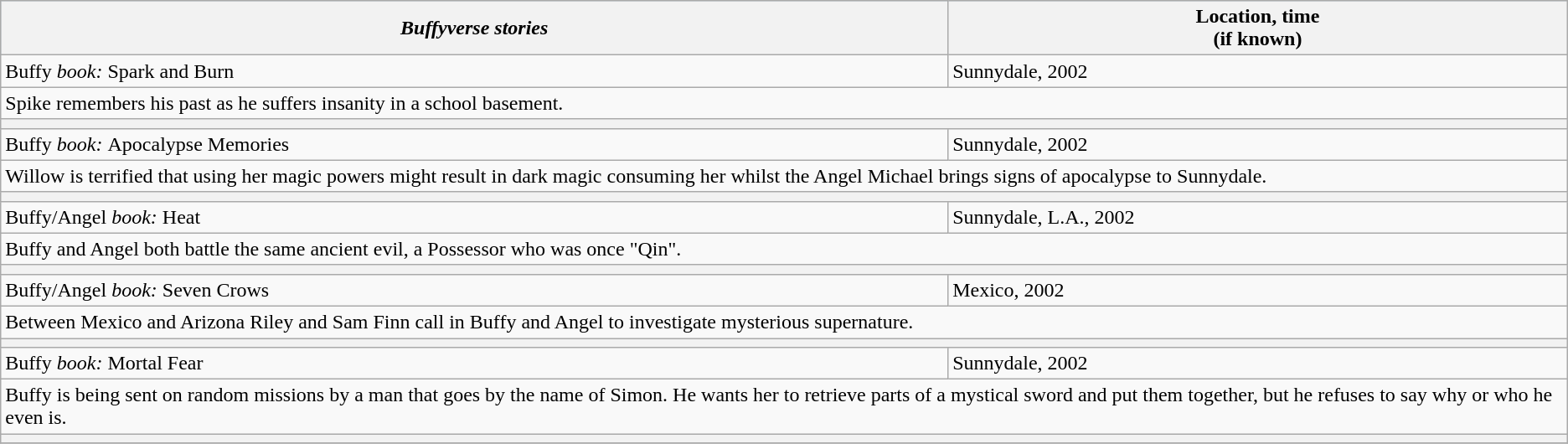<table class="wikitable">
<tr bgcolor="lightsteelblue" align=left>
<th><strong><em>Buffyverse<em> stories<strong></th>
<th></strong>Location, time<strong> <br>  (if known)</th>
</tr>
<tr>
<td></em>Buffy<em> book: </em>Spark and Burn<em></td>
<td>Sunnydale, 2002</td>
</tr>
<tr>
<td colspan="4">Spike remembers his past as he suffers insanity in a school basement.</td>
</tr>
<tr>
<td colspan="6" bgcolor="#f2f2f2"></td>
</tr>
<tr>
<td></em>Buffy<em> book: </em>Apocalypse Memories<em></td>
<td>Sunnydale, 2002</td>
</tr>
<tr>
<td colspan="4">Willow is terrified that using her magic powers might result in dark magic consuming her whilst the Angel Michael brings signs of apocalypse to Sunnydale.</td>
</tr>
<tr>
<td colspan="6" bgcolor="#f2f2f2"></td>
</tr>
<tr>
<td></em>Buffy/Angel<em> book: </em>Heat<em></td>
<td>Sunnydale, L.A., 2002</td>
</tr>
<tr>
<td colspan="4">Buffy and Angel both battle the same ancient evil, a Possessor who was once "Qin".</td>
</tr>
<tr>
<td colspan="6" bgcolor="#f2f2f2"></td>
</tr>
<tr>
<td></em>Buffy/Angel<em> book: </em>Seven Crows<em></td>
<td>Mexico, 2002</td>
</tr>
<tr>
<td colspan="4">Between Mexico and Arizona Riley and Sam Finn call in Buffy and Angel to investigate mysterious supernature.</td>
</tr>
<tr>
<td colspan="6" bgcolor="#f2f2f2"></td>
</tr>
<tr>
<td></em>Buffy<em> book: </em>Mortal Fear<em></td>
<td>Sunnydale, 2002</td>
</tr>
<tr>
<td colspan="4">Buffy is being sent on random missions by a man that goes by the name of Simon. He wants her to retrieve parts of a mystical sword and put them together, but he refuses to say why or who he even is.</td>
</tr>
<tr>
<td colspan="6" bgcolor="#f2f2f2"></td>
</tr>
<tr>
</tr>
</table>
